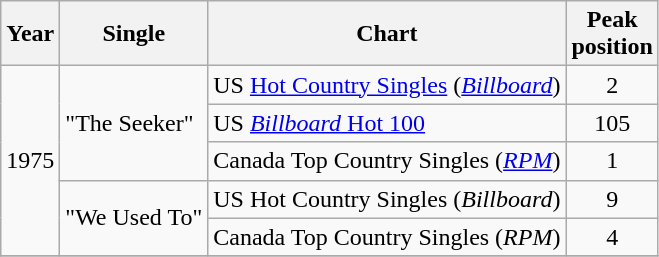<table class="wikitable">
<tr>
<th align="left">Year</th>
<th align="left">Single</th>
<th align="left">Chart</th>
<th align="center">Peak<br>position</th>
</tr>
<tr>
<td rowspan="5" =>1975</td>
<td rowspan = "3">"The Seeker"</td>
<td>US <a href='#'>Hot Country Singles</a> (<em><a href='#'>Billboard</a></em>)</td>
<td style="text-align:center;">2</td>
</tr>
<tr>
<td>US <a href='#'><em>Billboard</em> Hot 100</a></td>
<td style="text-align:center;">105</td>
</tr>
<tr>
<td>Canada Top Country Singles (<em><a href='#'>RPM</a></em>)</td>
<td style="text-align:center;">1</td>
</tr>
<tr>
<td rowspan = "2">"We Used To"</td>
<td>US Hot Country Singles (<em>Billboard</em>)</td>
<td style="text-align:center;">9</td>
</tr>
<tr>
<td>Canada Top Country Singles (<em>RPM</em>)</td>
<td style="text-align:center;">4</td>
</tr>
<tr>
</tr>
</table>
